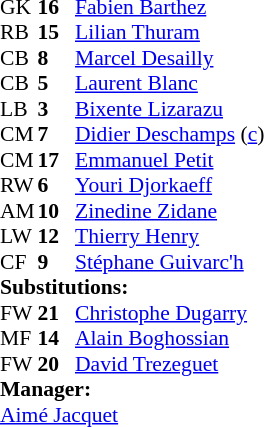<table style="font-size: 90%" cellspacing="0" cellpadding="0">
<tr>
<th width="25"></th>
<th width="25"></th>
</tr>
<tr>
<td>GK</td>
<td><strong>16</strong></td>
<td><a href='#'>Fabien Barthez</a></td>
</tr>
<tr>
<td>RB</td>
<td><strong>15</strong></td>
<td><a href='#'>Lilian Thuram</a></td>
</tr>
<tr>
<td>CB</td>
<td><strong>8</strong></td>
<td><a href='#'>Marcel Desailly</a></td>
</tr>
<tr>
<td>CB</td>
<td><strong>5</strong></td>
<td><a href='#'>Laurent Blanc</a></td>
</tr>
<tr>
<td>LB</td>
<td><strong>3</strong></td>
<td><a href='#'>Bixente Lizarazu</a></td>
</tr>
<tr>
<td>CM</td>
<td><strong>7</strong></td>
<td><a href='#'>Didier Deschamps</a> (<a href='#'>c</a>)</td>
<td></td>
</tr>
<tr>
<td>CM</td>
<td><strong>17</strong></td>
<td><a href='#'>Emmanuel Petit</a></td>
<td></td>
<td></td>
</tr>
<tr>
<td>RW</td>
<td><strong>6</strong></td>
<td><a href='#'>Youri Djorkaeff</a></td>
<td></td>
<td></td>
</tr>
<tr>
<td>AM</td>
<td><strong>10</strong></td>
<td><a href='#'>Zinedine Zidane</a></td>
<td></td>
</tr>
<tr>
<td>LW</td>
<td><strong>12</strong></td>
<td><a href='#'>Thierry Henry</a></td>
</tr>
<tr>
<td>CF</td>
<td><strong>9</strong></td>
<td><a href='#'>Stéphane Guivarc'h</a></td>
<td></td>
<td></td>
</tr>
<tr>
<td colspan=3><strong>Substitutions:</strong></td>
</tr>
<tr>
<td>FW</td>
<td><strong>21</strong></td>
<td><a href='#'>Christophe Dugarry</a></td>
<td></td>
<td></td>
</tr>
<tr>
<td>MF</td>
<td><strong>14</strong></td>
<td><a href='#'>Alain Boghossian</a></td>
<td></td>
<td></td>
</tr>
<tr>
<td>FW</td>
<td><strong>20</strong></td>
<td><a href='#'>David Trezeguet</a></td>
<td></td>
<td></td>
</tr>
<tr>
<td colspan=3><strong>Manager:</strong></td>
</tr>
<tr>
<td colspan="4"><a href='#'>Aimé Jacquet</a></td>
</tr>
</table>
